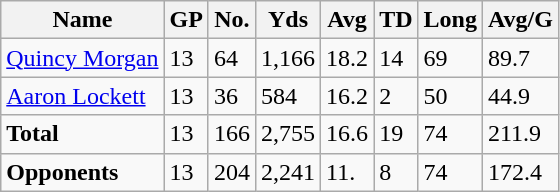<table class="wikitable" style="white-space:nowrap;">
<tr>
<th>Name</th>
<th>GP</th>
<th>No.</th>
<th>Yds</th>
<th>Avg</th>
<th>TD</th>
<th>Long</th>
<th>Avg/G</th>
</tr>
<tr>
<td><a href='#'>Quincy Morgan</a></td>
<td>13</td>
<td>64</td>
<td>1,166</td>
<td>18.2</td>
<td>14</td>
<td>69</td>
<td>89.7</td>
</tr>
<tr>
<td><a href='#'>Aaron Lockett</a></td>
<td>13</td>
<td>36</td>
<td>584</td>
<td>16.2</td>
<td>2</td>
<td>50</td>
<td>44.9</td>
</tr>
<tr>
<td><strong>Total</strong></td>
<td>13</td>
<td>166</td>
<td>2,755</td>
<td>16.6</td>
<td>19</td>
<td>74</td>
<td>211.9</td>
</tr>
<tr>
<td><strong>Opponents</strong></td>
<td>13</td>
<td>204</td>
<td>2,241</td>
<td>11.</td>
<td>8</td>
<td>74</td>
<td>172.4</td>
</tr>
</table>
